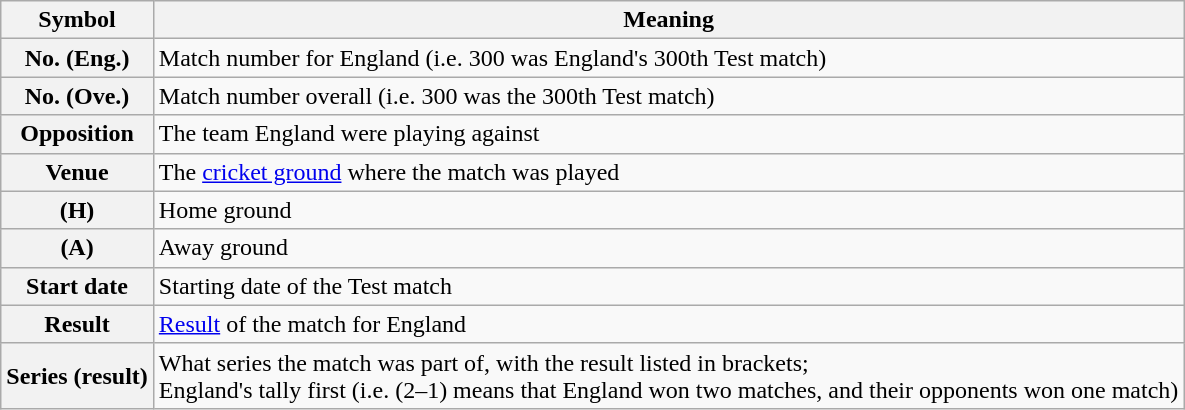<table class="wikitable plainrowheaders">
<tr>
<th scope=col>Symbol</th>
<th scope=col>Meaning</th>
</tr>
<tr>
<th scope=row>No. (Eng.)</th>
<td>Match number for England (i.e. 300 was England's 300th Test match)</td>
</tr>
<tr>
<th scope=row>No. (Ove.)</th>
<td>Match number overall (i.e. 300 was the 300th Test match)</td>
</tr>
<tr>
<th scope=row>Opposition</th>
<td>The team England were playing against</td>
</tr>
<tr>
<th scope=row>Venue</th>
<td>The <a href='#'>cricket ground</a> where the match was played</td>
</tr>
<tr>
<th scope=row>(H)</th>
<td>Home ground</td>
</tr>
<tr>
<th scope=row>(A)</th>
<td>Away ground</td>
</tr>
<tr>
<th scope=row>Start date</th>
<td>Starting date of the Test match</td>
</tr>
<tr>
<th scope=row>Result</th>
<td><a href='#'>Result</a> of the match for England</td>
</tr>
<tr>
<th scope=row>Series (result)</th>
<td>What series the match was part of, with the result listed in brackets;<br>England's tally first (i.e. (2–1) means that England won two matches, and their opponents won one match)</td>
</tr>
</table>
